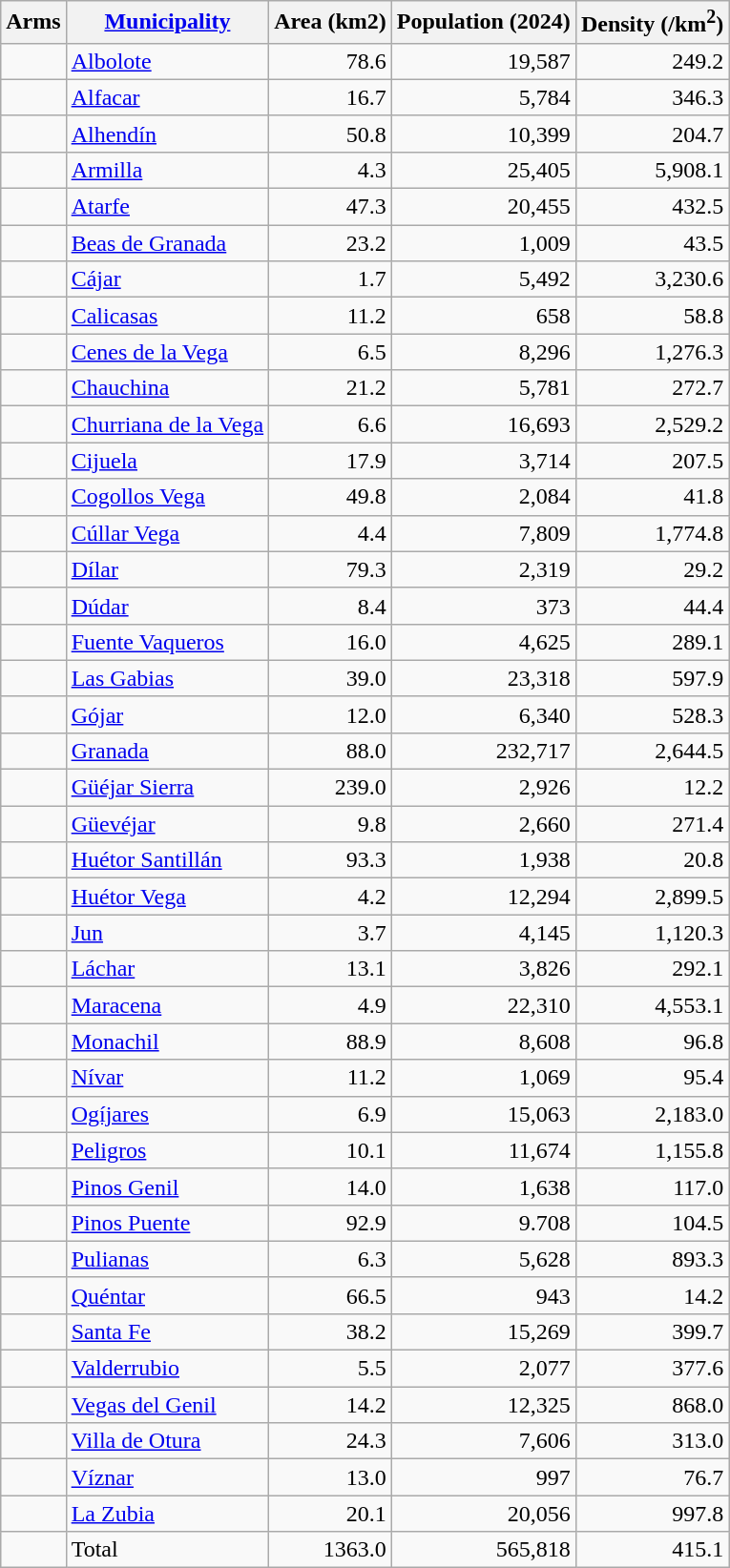<table class="wikitable sortable">
<tr>
<th>Arms</th>
<th><a href='#'>Municipality</a></th>
<th>Area (km2)</th>
<th>Population (2024)</th>
<th>Density (/km<sup>2</sup>)</th>
</tr>
<tr>
<td></td>
<td><a href='#'>Albolote</a></td>
<td align=right>78.6</td>
<td align=right>19,587</td>
<td align=right>249.2</td>
</tr>
<tr>
<td></td>
<td><a href='#'>Alfacar</a></td>
<td align=right>16.7</td>
<td align=right>5,784</td>
<td align=right>346.3</td>
</tr>
<tr>
<td></td>
<td><a href='#'>Alhendín</a></td>
<td align=right>50.8</td>
<td align=right>10,399</td>
<td align=right>204.7</td>
</tr>
<tr>
<td></td>
<td><a href='#'>Armilla</a></td>
<td align=right>4.3</td>
<td align=right>25,405</td>
<td align=right>5,908.1</td>
</tr>
<tr>
<td></td>
<td><a href='#'>Atarfe</a></td>
<td align=right>47.3</td>
<td align=right>20,455</td>
<td align=right>432.5</td>
</tr>
<tr>
<td></td>
<td><a href='#'>Beas de Granada</a></td>
<td align=right>23.2</td>
<td align=right>1,009</td>
<td align=right>43.5</td>
</tr>
<tr>
<td></td>
<td><a href='#'>Cájar</a></td>
<td align=right>1.7</td>
<td align=right>5,492</td>
<td align=right>3,230.6</td>
</tr>
<tr>
<td></td>
<td><a href='#'>Calicasas</a></td>
<td align=right>11.2</td>
<td align=right>658</td>
<td align=right>58.8</td>
</tr>
<tr>
<td></td>
<td><a href='#'>Cenes de la Vega</a></td>
<td align=right>6.5</td>
<td align=right>8,296</td>
<td align=right>1,276.3</td>
</tr>
<tr>
<td></td>
<td><a href='#'>Chauchina</a></td>
<td align=right>21.2</td>
<td align=right>5,781</td>
<td align=right>272.7</td>
</tr>
<tr>
<td></td>
<td><a href='#'>Churriana de la Vega</a></td>
<td align=right>6.6</td>
<td align=right>16,693</td>
<td align=right>2,529.2</td>
</tr>
<tr>
<td></td>
<td><a href='#'>Cijuela</a></td>
<td align=right>17.9</td>
<td align=right>3,714</td>
<td align=right>207.5</td>
</tr>
<tr>
<td></td>
<td><a href='#'>Cogollos Vega</a></td>
<td align=right>49.8</td>
<td align=right>2,084</td>
<td align=right>41.8</td>
</tr>
<tr>
<td></td>
<td><a href='#'>Cúllar Vega</a></td>
<td align=right>4.4</td>
<td align=right>7,809</td>
<td align=right>1,774.8</td>
</tr>
<tr>
<td></td>
<td><a href='#'>Dílar</a></td>
<td align=right>79.3</td>
<td align=right>2,319</td>
<td align=right>29.2</td>
</tr>
<tr>
<td></td>
<td><a href='#'>Dúdar</a></td>
<td align=right>8.4</td>
<td align=right>373</td>
<td align=right>44.4</td>
</tr>
<tr>
<td></td>
<td><a href='#'>Fuente Vaqueros</a></td>
<td align=right>16.0</td>
<td align=right>4,625</td>
<td align=right>289.1</td>
</tr>
<tr>
<td></td>
<td><a href='#'>Las Gabias</a></td>
<td align=right>39.0</td>
<td align=right>23,318</td>
<td align=right>597.9</td>
</tr>
<tr>
<td></td>
<td><a href='#'>Gójar</a></td>
<td align=right>12.0</td>
<td align=right>6,340</td>
<td align=right>528.3</td>
</tr>
<tr>
<td></td>
<td><a href='#'>Granada</a></td>
<td align=right>88.0</td>
<td align=right>232,717</td>
<td align=right>2,644.5</td>
</tr>
<tr>
<td></td>
<td><a href='#'>Güéjar Sierra</a></td>
<td align=right>239.0</td>
<td align=right>2,926</td>
<td align=right>12.2</td>
</tr>
<tr>
<td></td>
<td><a href='#'>Güevéjar</a></td>
<td align=right>9.8</td>
<td align=right>2,660</td>
<td align=right>271.4</td>
</tr>
<tr>
<td></td>
<td><a href='#'>Huétor Santillán</a></td>
<td align=right>93.3</td>
<td align=right>1,938</td>
<td align=right>20.8</td>
</tr>
<tr>
<td></td>
<td><a href='#'>Huétor Vega</a></td>
<td align=right>4.2</td>
<td align=right>12,294</td>
<td align=right>2,899.5</td>
</tr>
<tr>
<td></td>
<td><a href='#'>Jun</a></td>
<td align="right">3.7</td>
<td align="right">4,145</td>
<td align="right">1,120.3</td>
</tr>
<tr>
<td></td>
<td><a href='#'>Láchar</a></td>
<td align="right">13.1</td>
<td align="right">3,826</td>
<td align="right">292.1</td>
</tr>
<tr>
<td></td>
<td><a href='#'>Maracena</a></td>
<td align="right">4.9</td>
<td align="right">22,310</td>
<td align="right">4,553.1</td>
</tr>
<tr>
<td></td>
<td><a href='#'>Monachil</a></td>
<td align="right">88.9</td>
<td align="right">8,608</td>
<td align="right">96.8</td>
</tr>
<tr>
<td></td>
<td><a href='#'>Nívar</a></td>
<td align="right">11.2</td>
<td align="right">1,069</td>
<td align="right">95.4</td>
</tr>
<tr>
<td></td>
<td><a href='#'>Ogíjares</a></td>
<td align="right">6.9</td>
<td align="right">15,063</td>
<td align="right">2,183.0</td>
</tr>
<tr>
<td></td>
<td><a href='#'>Peligros</a></td>
<td align="right">10.1</td>
<td align="right">11,674</td>
<td align="right">1,155.8</td>
</tr>
<tr>
<td></td>
<td><a href='#'>Pinos Genil</a></td>
<td align="right">14.0</td>
<td align="right">1,638</td>
<td align="right">117.0</td>
</tr>
<tr>
<td></td>
<td><a href='#'>Pinos Puente</a></td>
<td align="right">92.9</td>
<td align="right">9.708</td>
<td align="right">104.5</td>
</tr>
<tr>
<td></td>
<td><a href='#'>Pulianas</a></td>
<td align="right">6.3</td>
<td align="right">5,628</td>
<td align="right">893.3</td>
</tr>
<tr>
<td></td>
<td><a href='#'>Quéntar</a></td>
<td align="right">66.5</td>
<td align="right">943</td>
<td align="right">14.2</td>
</tr>
<tr>
<td></td>
<td><a href='#'>Santa Fe</a></td>
<td align="right">38.2</td>
<td align="right">15,269</td>
<td align="right">399.7</td>
</tr>
<tr>
<td></td>
<td><a href='#'>Valderrubio</a></td>
<td align="right">5.5</td>
<td align="right">2,077</td>
<td align="right">377.6</td>
</tr>
<tr>
<td></td>
<td><a href='#'>Vegas del Genil</a></td>
<td align="right">14.2</td>
<td align="right">12,325</td>
<td align="right">868.0</td>
</tr>
<tr>
<td></td>
<td><a href='#'>Villa de Otura</a></td>
<td align="right">24.3</td>
<td align="right">7,606</td>
<td align="right">313.0</td>
</tr>
<tr>
<td></td>
<td><a href='#'>Víznar</a></td>
<td align="right">13.0</td>
<td align="right">997</td>
<td align="right">76.7</td>
</tr>
<tr>
<td></td>
<td><a href='#'>La Zubia</a></td>
<td align="right">20.1</td>
<td align="right">20,056</td>
<td align="right">997.8</td>
</tr>
<tr>
<td></td>
<td>Total</td>
<td align="right">1363.0</td>
<td align="right">565,818</td>
<td align="right">415.1</td>
</tr>
</table>
